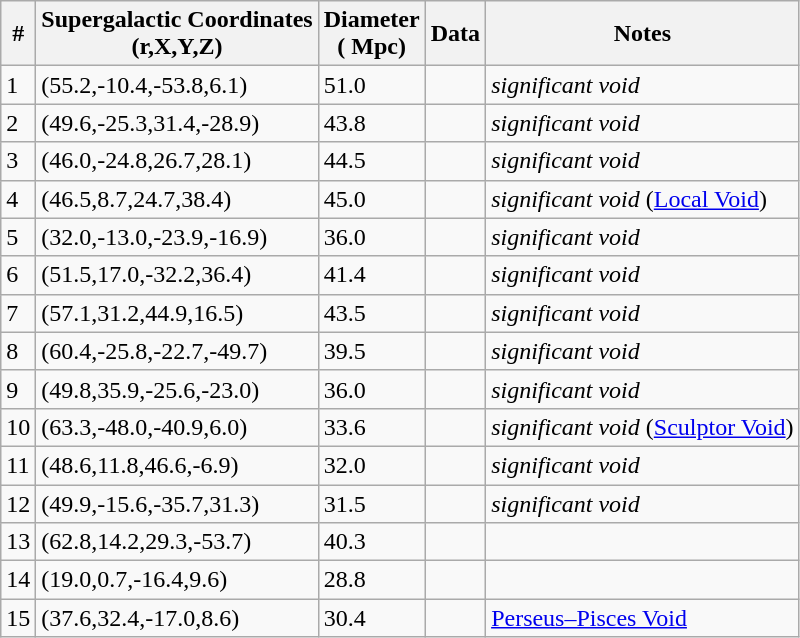<table class="wikitable sortable">
<tr>
<th>#</th>
<th>Supergalactic Coordinates<br> (r,X,Y,Z)</th>
<th>Diameter <br> ( Mpc)</th>
<th>Data</th>
<th>Notes</th>
</tr>
<tr>
<td>1</td>
<td>(55.2,-10.4,-53.8,6.1)</td>
<td>51.0</td>
<td></td>
<td><em>significant void</em></td>
</tr>
<tr>
<td>2</td>
<td>(49.6,-25.3,31.4,-28.9)</td>
<td>43.8</td>
<td></td>
<td><em>significant void</em></td>
</tr>
<tr>
<td>3</td>
<td>(46.0,-24.8,26.7,28.1)</td>
<td>44.5</td>
<td></td>
<td><em>significant void</em></td>
</tr>
<tr>
<td>4</td>
<td>(46.5,8.7,24.7,38.4)</td>
<td>45.0</td>
<td></td>
<td><em>significant void</em> (<a href='#'>Local Void</a>)</td>
</tr>
<tr>
<td>5</td>
<td>(32.0,-13.0,-23.9,-16.9)</td>
<td>36.0</td>
<td></td>
<td><em>significant void</em></td>
</tr>
<tr>
<td>6</td>
<td>(51.5,17.0,-32.2,36.4)</td>
<td>41.4</td>
<td></td>
<td><em>significant void</em></td>
</tr>
<tr>
<td>7</td>
<td>(57.1,31.2,44.9,16.5)</td>
<td>43.5</td>
<td></td>
<td><em>significant void</em></td>
</tr>
<tr>
<td>8</td>
<td>(60.4,-25.8,-22.7,-49.7)</td>
<td>39.5</td>
<td></td>
<td><em>significant void</em></td>
</tr>
<tr>
<td>9</td>
<td>(49.8,35.9,-25.6,-23.0)</td>
<td>36.0</td>
<td></td>
<td><em>significant void</em></td>
</tr>
<tr>
<td>10</td>
<td>(63.3,-48.0,-40.9,6.0)</td>
<td>33.6</td>
<td></td>
<td><em>significant void</em> (<a href='#'>Sculptor Void</a>)</td>
</tr>
<tr>
<td>11</td>
<td>(48.6,11.8,46.6,-6.9)</td>
<td>32.0</td>
<td></td>
<td><em>significant void</em></td>
</tr>
<tr>
<td>12</td>
<td>(49.9,-15.6,-35.7,31.3)</td>
<td>31.5</td>
<td></td>
<td><em>significant void</em></td>
</tr>
<tr>
<td>13</td>
<td>(62.8,14.2,29.3,-53.7)</td>
<td>40.3</td>
<td></td>
<td></td>
</tr>
<tr>
<td>14</td>
<td>(19.0,0.7,-16.4,9.6)</td>
<td>28.8</td>
<td></td>
<td></td>
</tr>
<tr>
<td>15</td>
<td>(37.6,32.4,-17.0,8.6)</td>
<td>30.4</td>
<td></td>
<td><a href='#'>Perseus–Pisces Void</a></td>
</tr>
</table>
